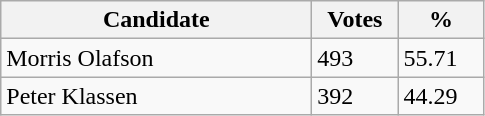<table class="wikitable sortable">
<tr>
<th bgcolor="#DDDDFF" width="200px">Candidate</th>
<th bgcolor="#DDDDFF" width="50px">Votes</th>
<th bgcolor="#DDDDFF" width="50px">%</th>
</tr>
<tr>
<td>Morris Olafson</td>
<td>493</td>
<td>55.71</td>
</tr>
<tr>
<td>Peter Klassen</td>
<td>392</td>
<td>44.29</td>
</tr>
</table>
